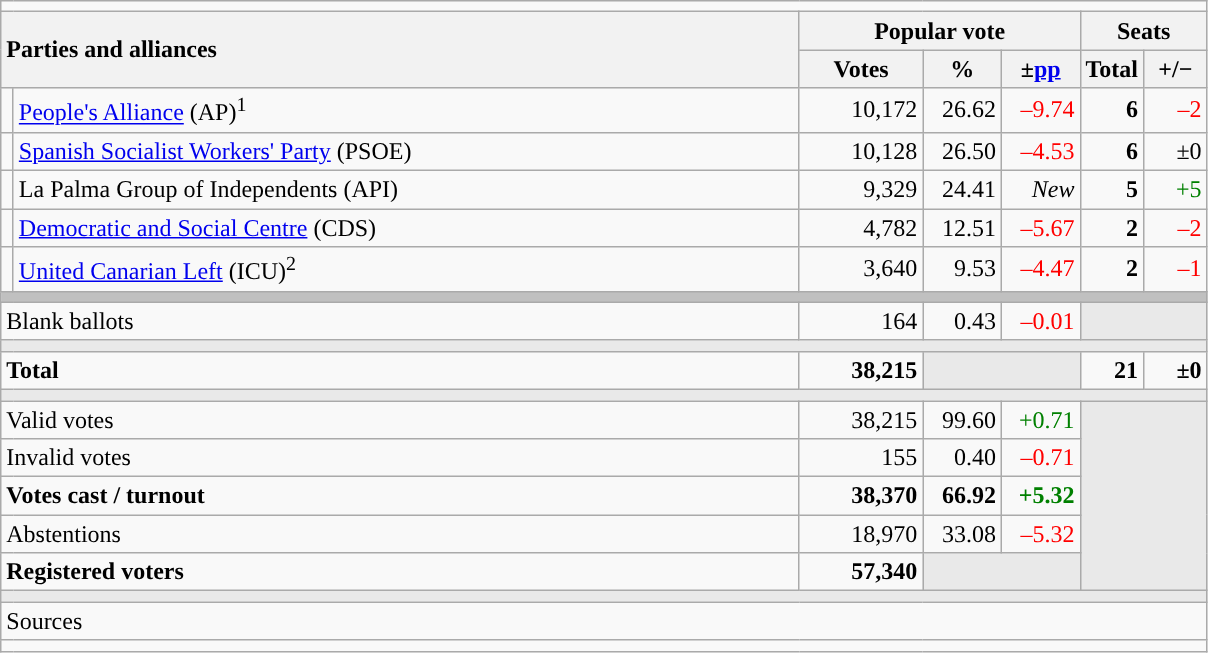<table class="wikitable" style="text-align:right;">
<tr>
<td colspan="7"></td>
</tr>
<tr>
<th style="text-align:left;" rowspan="2" colspan="2" width="525">Parties and alliances</th>
<th colspan="3">Popular vote</th>
<th colspan="2">Seats</th>
</tr>
<tr>
<th width="75">Votes</th>
<th width="45">%</th>
<th width="45">±<a href='#'>pp</a></th>
<th width="35">Total</th>
<th width="35">+/−</th>
</tr>
<tr>
<td width="1" style="color:inherit;background:"></td>
<td align="left"><a href='#'>People's Alliance</a> (AP)<sup>1</sup></td>
<td>10,172</td>
<td>26.62</td>
<td style="color:red;">–9.74</td>
<td><strong>6</strong></td>
<td style="color:red;">–2</td>
</tr>
<tr>
<td style="color:inherit;background:"></td>
<td align="left"><a href='#'>Spanish Socialist Workers' Party</a> (PSOE)</td>
<td>10,128</td>
<td>26.50</td>
<td style="color:red;">–4.53</td>
<td><strong>6</strong></td>
<td>±0</td>
</tr>
<tr>
<td style="color:inherit;background:"></td>
<td align="left">La Palma Group of Independents (API)</td>
<td>9,329</td>
<td>24.41</td>
<td><em>New</em></td>
<td><strong>5</strong></td>
<td style="color:green;">+5</td>
</tr>
<tr>
<td style="color:inherit;background:"></td>
<td align="left"><a href='#'>Democratic and Social Centre</a> (CDS)</td>
<td>4,782</td>
<td>12.51</td>
<td style="color:red;">–5.67</td>
<td><strong>2</strong></td>
<td style="color:red;">–2</td>
</tr>
<tr>
<td style="color:inherit;background:"></td>
<td align="left"><a href='#'>United Canarian Left</a> (ICU)<sup>2</sup></td>
<td>3,640</td>
<td>9.53</td>
<td style="color:red;">–4.47</td>
<td><strong>2</strong></td>
<td style="color:red;">–1</td>
</tr>
<tr>
<td colspan="7" bgcolor="#C0C0C0"></td>
</tr>
<tr>
<td align="left" colspan="2">Blank ballots</td>
<td>164</td>
<td>0.43</td>
<td style="color:red;">–0.01</td>
<td bgcolor="#E9E9E9" colspan="2"></td>
</tr>
<tr>
<td colspan="7" bgcolor="#E9E9E9"></td>
</tr>
<tr style="font-weight:bold;">
<td align="left" colspan="2">Total</td>
<td>38,215</td>
<td bgcolor="#E9E9E9" colspan="2"></td>
<td>21</td>
<td>±0</td>
</tr>
<tr>
<td colspan="7" bgcolor="#E9E9E9"></td>
</tr>
<tr>
<td align="left" colspan="2">Valid votes</td>
<td>38,215</td>
<td>99.60</td>
<td style="color:green;">+0.71</td>
<td bgcolor="#E9E9E9" colspan="2" rowspan="5"></td>
</tr>
<tr>
<td align="left" colspan="2">Invalid votes</td>
<td>155</td>
<td>0.40</td>
<td style="color:red;">–0.71</td>
</tr>
<tr style="font-weight:bold;">
<td align="left" colspan="2">Votes cast / turnout</td>
<td>38,370</td>
<td>66.92</td>
<td style="color:green;">+5.32</td>
</tr>
<tr>
<td align="left" colspan="2">Abstentions</td>
<td>18,970</td>
<td>33.08</td>
<td style="color:red;">–5.32</td>
</tr>
<tr style="font-weight:bold;">
<td align="left" colspan="2">Registered voters</td>
<td>57,340</td>
<td bgcolor="#E9E9E9" colspan="2"></td>
</tr>
<tr>
<td colspan="7" bgcolor="#E9E9E9"></td>
</tr>
<tr>
<td align="left" colspan="7">Sources</td>
</tr>
<tr>
<td colspan="7" style="text-align:left; max-width:790px;"></td>
</tr>
</table>
